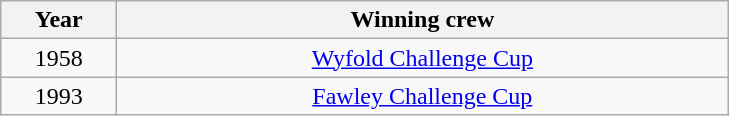<table class="wikitable" style="text-align:center">
<tr>
<th width=70>Year</th>
<th width=400>Winning crew</th>
</tr>
<tr>
<td>1958</td>
<td><a href='#'>Wyfold Challenge Cup</a></td>
</tr>
<tr>
<td>1993</td>
<td><a href='#'>Fawley Challenge Cup</a></td>
</tr>
</table>
